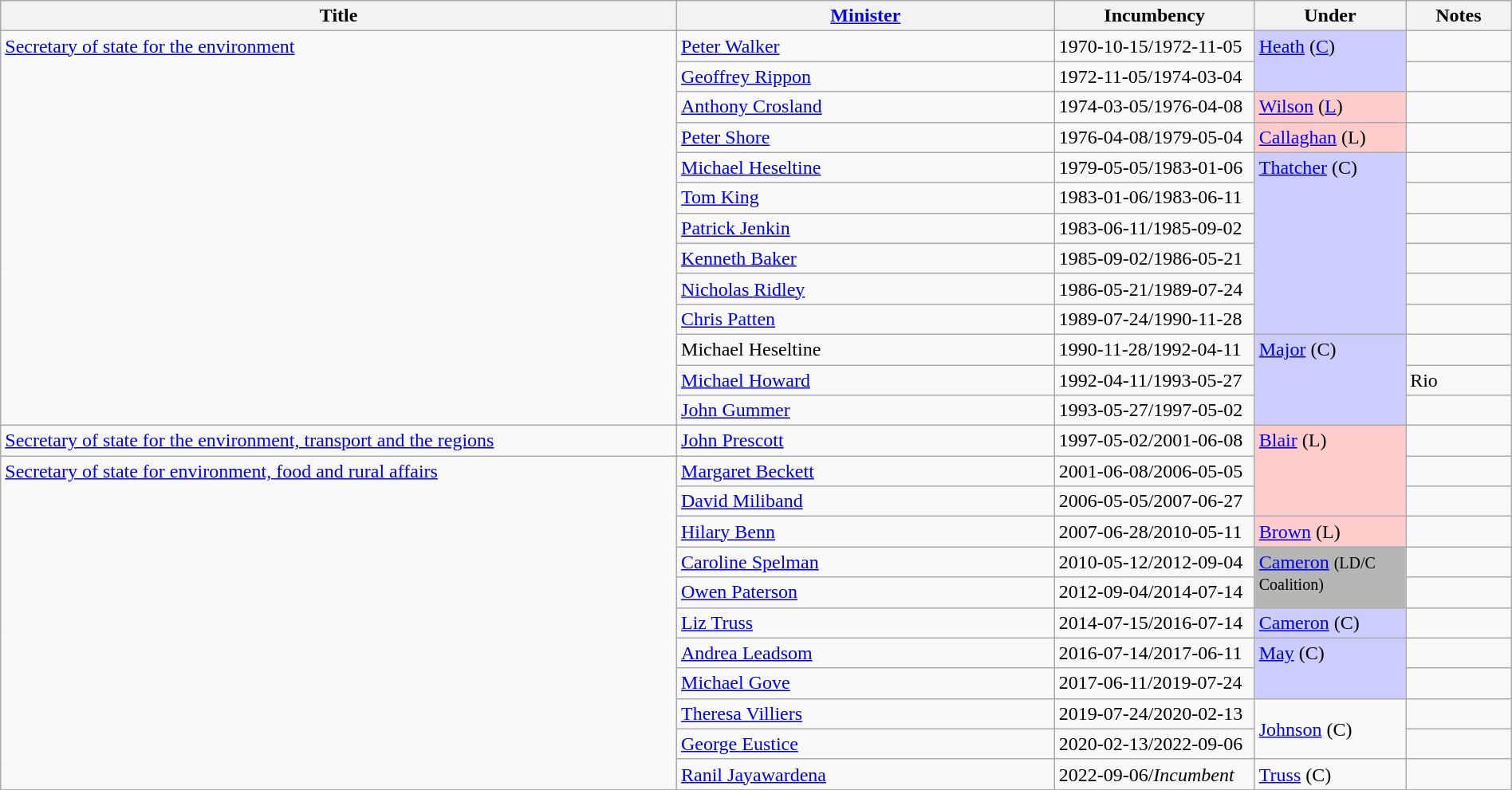<table class="wikitable" style="width:100%;">
<tr>
<th>Title</th>
<th style="width:25%;"><a href='#'>Minister</a></th>
<th style="width:160px;">Incumbency</th>
<th style="width:10%;">Under</th>
<th style="width:7%;">Notes</th>
</tr>
<tr>
<td rowspan="13" style="vertical-align:top;"><a href='#'>Secretary of state for the environment</a></td>
<td><a href='#'>Peter Walker</a></td>
<td>1970-10-15/1972-11-05</td>
<td rowspan="2" style="background:#ccf; vertical-align:top;"><a href='#'>Heath</a> (<a href='#'>C</a>)</td>
<td></td>
</tr>
<tr>
<td><a href='#'>Geoffrey Rippon</a></td>
<td>1972-11-05/1974-03-04</td>
<td></td>
</tr>
<tr>
<td><a href='#'>Anthony Crosland</a></td>
<td>1974-03-05/1976-04-08</td>
<td style="background:#fcc;"><a href='#'>Wilson</a> (<a href='#'>L</a>)</td>
<td></td>
</tr>
<tr>
<td><a href='#'>Peter Shore</a></td>
<td>1976-04-08/1979-05-04</td>
<td style="background:#fcc;"><a href='#'>Callaghan</a> (L)</td>
<td></td>
</tr>
<tr>
<td><a href='#'>Michael Heseltine</a></td>
<td>1979-05-05/1983-01-06</td>
<td rowspan="6" style="background:#ccf; vertical-align:top;"><a href='#'>Thatcher</a> (C)</td>
<td></td>
</tr>
<tr>
<td><a href='#'>Tom King</a></td>
<td>1983-01-06/1983-06-11</td>
<td></td>
</tr>
<tr>
<td><a href='#'>Patrick Jenkin</a></td>
<td>1983-06-11/1985-09-02</td>
<td></td>
</tr>
<tr>
<td><a href='#'>Kenneth Baker</a></td>
<td>1985-09-02/1986-05-21</td>
<td></td>
</tr>
<tr>
<td><a href='#'>Nicholas Ridley</a></td>
<td>1986-05-21/1989-07-24</td>
<td></td>
</tr>
<tr>
<td><a href='#'>Chris Patten</a></td>
<td>1989-07-24/1990-11-28</td>
<td></td>
</tr>
<tr>
<td>Michael Heseltine</td>
<td>1990-11-28/1992-04-11</td>
<td rowspan="3" style="vertical-align:top; background:#ccf;"><a href='#'>Major</a> (C)</td>
<td></td>
</tr>
<tr>
<td><a href='#'>Michael Howard</a></td>
<td>1992-04-11/1993-05-27</td>
<td>Rio</td>
</tr>
<tr>
<td><a href='#'>John Gummer</a></td>
<td>1993-05-27/1997-05-02</td>
<td></td>
</tr>
<tr>
<td><a href='#'>Secretary of state for the environment, transport and the regions</a></td>
<td><a href='#'>John Prescott</a></td>
<td>1997-05-02/2001-06-08</td>
<td rowspan="3" style="background:#fcc; vertical-align:top;"><a href='#'>Blair</a> (L)</td>
<td></td>
</tr>
<tr>
<td rowspan="11" style="vertical-align:top;"><a href='#'>Secretary of state for environment, food and rural affairs</a></td>
<td><a href='#'>Margaret Beckett</a></td>
<td>2001-06-08/2006-05-05</td>
<td></td>
</tr>
<tr>
<td><a href='#'>David Miliband</a></td>
<td>2006-05-05/2007-06-27</td>
<td></td>
</tr>
<tr>
<td><a href='#'>Hilary Benn</a></td>
<td>2007-06-28/2010-05-11</td>
<td style="background:#fcc;"><a href='#'>Brown</a> (L)</td>
<td></td>
</tr>
<tr>
<td><a href='#'>Caroline Spelman</a></td>
<td>2010-05-12/2012-09-04</td>
<td rowspan="2.5" style="background:#B6B6B4; vertical-align:top;"><a href='#'>Cameron</a> <small>(LD/C Coalition)</small></td>
<td></td>
</tr>
<tr>
<td><a href='#'>Owen Paterson</a></td>
<td>2012-09-04/2014-07-14</td>
<td></td>
</tr>
<tr>
<td><a href='#'>Liz Truss</a></td>
<td>2014-07-15/2016-07-14</td>
<td style="background:#ccf; vertical-align:top;"><a href='#'>Cameron</a> (C)</td>
<td></td>
</tr>
<tr>
<td><a href='#'>Andrea Leadsom</a></td>
<td>2016-07-14/2017-06-11</td>
<td rowspan="2" style="background:#ccf; vertical-align:top;"><a href='#'>May</a> (C)</td>
<td></td>
</tr>
<tr>
<td><a href='#'>Michael Gove</a></td>
<td>2017-06-11/2019-07-24</td>
<td></td>
</tr>
<tr>
<td><a href='#'>Theresa Villiers</a></td>
<td>2019-07-24/2020-02-13</td>
<td rowspan="2"><a href='#'>Johnson</a> (C)</td>
<td></td>
</tr>
<tr>
<td><a href='#'>George Eustice</a></td>
<td>2020-02-13/2022-09-06</td>
<td></td>
</tr>
<tr>
<td><a href='#'>Ranil Jayawardena</a></td>
<td>2022-09-06/<em>Incumbent</em></td>
<td rowspan="1"><a href='#'>Truss</a> (C)</td>
<td></td>
</tr>
</table>
